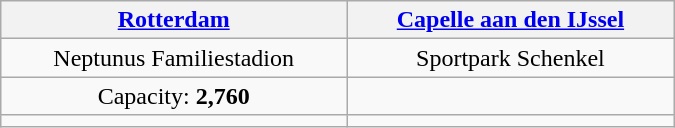<table class="wikitable" style="text-align:center" width=450>
<tr>
<th><strong> <a href='#'>Rotterdam</a></strong></th>
<th><strong> <a href='#'>Capelle aan den IJssel</a></strong></th>
</tr>
<tr>
<td>Neptunus Familiestadion</td>
<td>Sportpark Schenkel</td>
</tr>
<tr>
<td>Capacity: <strong>2,760</strong></td>
<td></td>
</tr>
<tr>
<td></td>
<td></td>
</tr>
</table>
